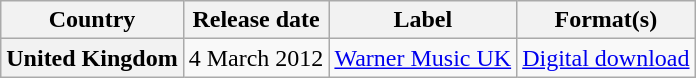<table class="wikitable plainrowheaders" style="text-align:center;" border="1">
<tr>
<th scope="col">Country</th>
<th scope="col">Release date</th>
<th scope="col">Label</th>
<th scope="col">Format(s)</th>
</tr>
<tr>
<th scope="row">United Kingdom</th>
<td>4 March 2012</td>
<td><a href='#'>Warner Music UK</a></td>
<td><a href='#'>Digital download</a></td>
</tr>
</table>
